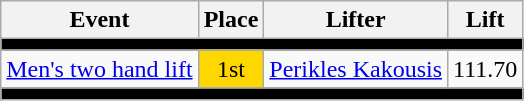<table class=wikitable style="text-align:center">
<tr>
<th>Event</th>
<th>Place</th>
<th>Lifter</th>
<th>Lift</th>
</tr>
<tr bgcolor=black>
<td colspan=4></td>
</tr>
<tr>
<td><a href='#'>Men's two hand lift</a></td>
<td bgcolor=gold>1st</td>
<td align=left><a href='#'>Perikles Kakousis</a></td>
<td>111.70</td>
</tr>
<tr bgcolor=black>
<td colspan=4></td>
</tr>
</table>
